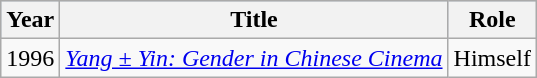<table class="wikitable sortable">
<tr style="background:#b0c4de; text-align:center;">
<th>Year</th>
<th>Title</th>
<th>Role</th>
</tr>
<tr>
<td>1996</td>
<td><em><a href='#'>Yang ± Yin: Gender in Chinese Cinema</a></em></td>
<td>Himself</td>
</tr>
</table>
